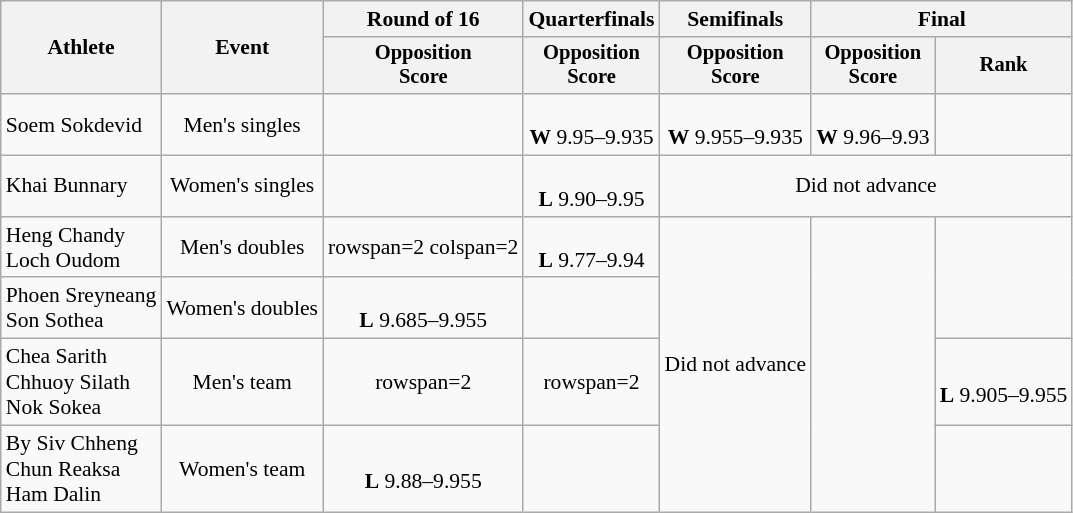<table class="wikitable" style="font-size:90%">
<tr>
<th rowspan=2>Athlete</th>
<th rowspan=2>Event</th>
<th>Round of 16</th>
<th>Quarterfinals</th>
<th>Semifinals</th>
<th colspan=2>Final</th>
</tr>
<tr style="font-size:95%">
<th>Opposition<br>Score</th>
<th>Opposition<br>Score</th>
<th>Opposition<br>Score</th>
<th>Opposition<br>Score</th>
<th>Rank</th>
</tr>
<tr align=center>
<td align=left>Soem Sokdevid</td>
<td align=center>Men's singles</td>
<td></td>
<td><br><strong>W</strong> 9.95–9.935</td>
<td><br><strong>W</strong> 9.955–9.935</td>
<td><br><strong>W</strong> 9.96–9.93</td>
<td></td>
</tr>
<tr align=center>
<td align=left>Khai Bunnary</td>
<td align=center>Women's singles</td>
<td></td>
<td><br><strong>L</strong> 9.90–9.95</td>
<td colspan=3>Did not advance</td>
</tr>
<tr align=center>
<td align=left>Heng Chandy<br>Loch Oudom</td>
<td align=center>Men's doubles</td>
<td>rowspan=2 colspan=2 </td>
<td><br><strong>L</strong> 9.77–9.94</td>
<td rowspan=4>Did not advance</td>
<td rowspan=4></td>
</tr>
<tr align=center>
<td align=left>Phoen Sreyneang<br>Son Sothea</td>
<td align=center>Women's doubles</td>
<td><br><strong>L</strong> 9.685–9.955</td>
</tr>
<tr align=center>
<td align=left>Chea Sarith<br>Chhuoy Silath<br>Nok Sokea</td>
<td align=center>Men's team</td>
<td>rowspan=2 </td>
<td>rowspan=2 </td>
<td><br><strong>L</strong> 9.905–9.955</td>
</tr>
<tr align=center>
<td align=left>By Siv Chheng<br>Chun Reaksa<br>Ham Dalin</td>
<td align=center>Women's team</td>
<td><br><strong>L</strong> 9.88–9.955</td>
</tr>
</table>
